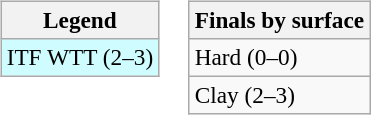<table>
<tr valign=top>
<td><br><table class="wikitable" style=font-size:97%>
<tr>
<th>Legend</th>
</tr>
<tr style="background:#cffcff;">
<td>ITF WTT (2–3)</td>
</tr>
</table>
</td>
<td><br><table class="wikitable" style=font-size:97%>
<tr>
<th>Finals by surface</th>
</tr>
<tr>
<td>Hard (0–0)</td>
</tr>
<tr>
<td>Clay (2–3)</td>
</tr>
</table>
</td>
</tr>
</table>
